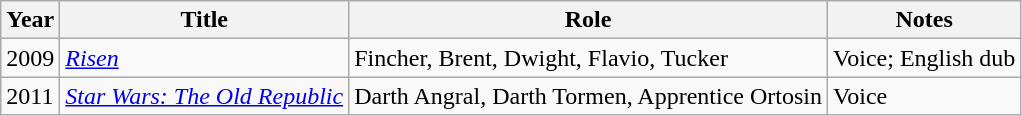<table class="wikitable sortable">
<tr>
<th>Year</th>
<th>Title</th>
<th>Role</th>
<th class="unsortable">Notes</th>
</tr>
<tr>
<td>2009</td>
<td><em><a href='#'>Risen</a></em></td>
<td>Fincher, Brent, Dwight, Flavio, Tucker</td>
<td>Voice; English dub</td>
</tr>
<tr>
<td>2011</td>
<td><em><a href='#'>Star Wars: The Old Republic</a></em></td>
<td>Darth Angral, Darth Tormen, Apprentice Ortosin</td>
<td>Voice</td>
</tr>
</table>
